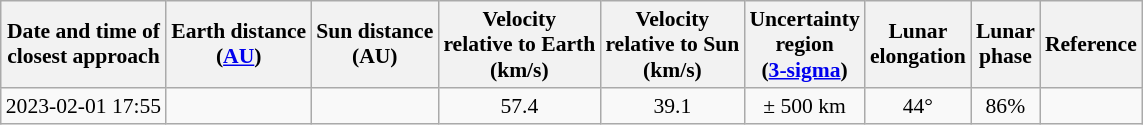<table class="wikitable" style="text-align: center; font-size: 0.9em;">
<tr>
<th>Date and time of<br>closest approach</th>
<th>Earth distance<br>(<a href='#'>AU</a>)</th>
<th>Sun distance<br>(AU)</th>
<th>Velocity<br>relative to Earth<br>(km/s)</th>
<th>Velocity<br>relative to Sun<br>(km/s)</th>
<th>Uncertainty<br>region<br>(<a href='#'>3-sigma</a>)</th>
<th>Lunar<br>elongation</th>
<th>Lunar<br>phase</th>
<th>Reference</th>
</tr>
<tr>
<td>2023-02-01 17:55</td>
<td></td>
<td></td>
<td>57.4</td>
<td>39.1</td>
<td>± 500 km</td>
<td>44°</td>
<td>86%</td>
<td><small></small></td>
</tr>
</table>
